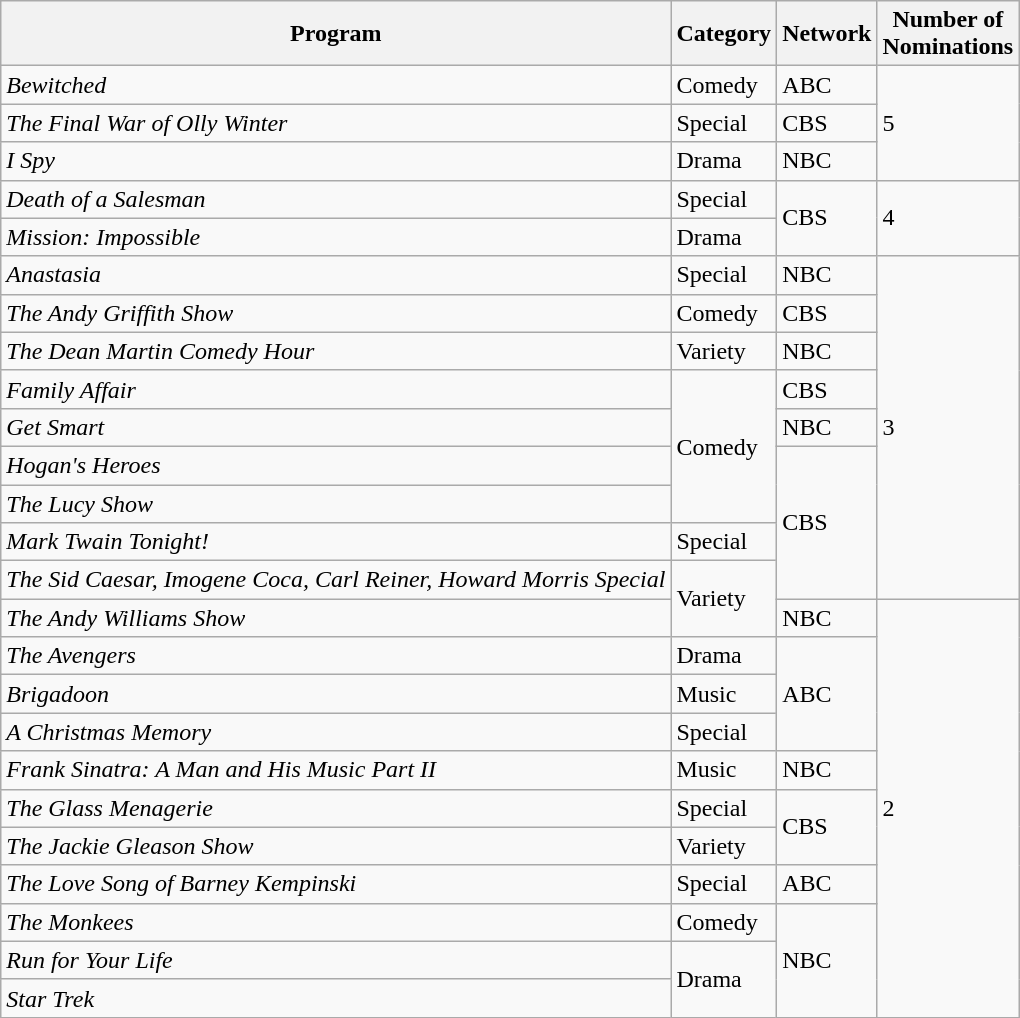<table class="wikitable">
<tr>
<th>Program</th>
<th>Category</th>
<th>Network</th>
<th>Number of<br>Nominations</th>
</tr>
<tr>
<td><em>Bewitched</em></td>
<td>Comedy</td>
<td>ABC</td>
<td rowspan="3">5</td>
</tr>
<tr>
<td><em>The Final War of Olly Winter</em></td>
<td>Special</td>
<td>CBS</td>
</tr>
<tr>
<td><em>I Spy</em></td>
<td>Drama</td>
<td>NBC</td>
</tr>
<tr>
<td><em>Death of a Salesman</em></td>
<td>Special</td>
<td rowspan="2">CBS</td>
<td rowspan="2">4</td>
</tr>
<tr>
<td><em>Mission: Impossible</em></td>
<td>Drama</td>
</tr>
<tr>
<td><em>Anastasia</em></td>
<td>Special</td>
<td>NBC</td>
<td rowspan="9">3</td>
</tr>
<tr>
<td><em>The Andy Griffith Show</em></td>
<td>Comedy</td>
<td>CBS</td>
</tr>
<tr>
<td><em>The Dean Martin Comedy Hour</em></td>
<td>Variety</td>
<td>NBC</td>
</tr>
<tr>
<td><em>Family Affair</em></td>
<td rowspan="4">Comedy</td>
<td>CBS</td>
</tr>
<tr>
<td><em>Get Smart</em></td>
<td>NBC</td>
</tr>
<tr>
<td><em>Hogan's Heroes</em></td>
<td rowspan="4">CBS</td>
</tr>
<tr>
<td><em>The Lucy Show</em></td>
</tr>
<tr>
<td><em>Mark Twain Tonight!</em></td>
<td>Special</td>
</tr>
<tr>
<td><em>The Sid Caesar, Imogene Coca, Carl Reiner, Howard Morris Special</em></td>
<td rowspan="2">Variety</td>
</tr>
<tr>
<td><em>The Andy Williams Show</em></td>
<td>NBC</td>
<td rowspan="11">2</td>
</tr>
<tr>
<td><em>The Avengers</em></td>
<td>Drama</td>
<td rowspan="3">ABC</td>
</tr>
<tr>
<td><em>Brigadoon</em></td>
<td>Music</td>
</tr>
<tr>
<td><em>A Christmas Memory</em></td>
<td>Special</td>
</tr>
<tr>
<td><em>Frank Sinatra: A Man and His Music Part II</em></td>
<td>Music</td>
<td>NBC</td>
</tr>
<tr>
<td><em>The Glass Menagerie</em></td>
<td>Special</td>
<td rowspan="2">CBS</td>
</tr>
<tr>
<td><em>The Jackie Gleason Show</em></td>
<td>Variety</td>
</tr>
<tr>
<td><em>The Love Song of Barney Kempinski</em></td>
<td>Special</td>
<td>ABC</td>
</tr>
<tr>
<td><em>The Monkees</em></td>
<td>Comedy</td>
<td rowspan="3">NBC</td>
</tr>
<tr>
<td><em>Run for Your Life</em></td>
<td rowspan="2">Drama</td>
</tr>
<tr>
<td><em>Star Trek</em></td>
</tr>
</table>
